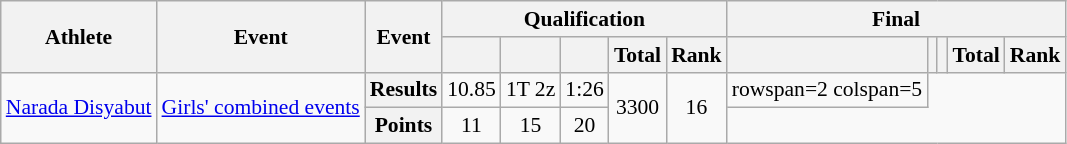<table class=wikitable style=font-size:90%;text-align:center>
<tr>
<th rowspan=2>Athlete</th>
<th rowspan=2>Event</th>
<th rowspan=2>Event</th>
<th colspan=5>Qualification</th>
<th colspan=5>Final</th>
</tr>
<tr>
<th></th>
<th></th>
<th></th>
<th>Total</th>
<th>Rank</th>
<th></th>
<th></th>
<th></th>
<th>Total</th>
<th>Rank</th>
</tr>
<tr align=center>
<td align=left rowspan="2"><a href='#'>Narada Disyabut</a></td>
<td align=left rowspan="2"><a href='#'>Girls' combined events</a></td>
<th>Results</th>
<td>10.85</td>
<td>1T 2z</td>
<td>1:26</td>
<td rowspan=2>3300</td>
<td rowspan=2>16</td>
<td>rowspan=2 colspan=5 </td>
</tr>
<tr align=center>
<th>Points</th>
<td>11</td>
<td>15</td>
<td>20</td>
</tr>
</table>
